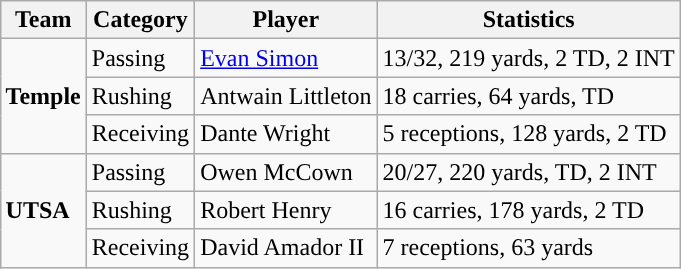<table class="wikitable" style="float: right;">
<tr>
<th>Team</th>
<th>Category</th>
<th>Player</th>
<th>Statistics</th>
</tr>
<tr>
<td rowspan=3><strong>Temple</strong></td>
<td>Passing</td>
<td><a href='#'>Evan Simon</a></td>
<td>13/32, 219 yards, 2 TD, 2 INT</td>
</tr>
<tr>
<td>Rushing</td>
<td>Antwain Littleton</td>
<td>18 carries, 64 yards, TD</td>
</tr>
<tr>
<td>Receiving</td>
<td>Dante Wright</td>
<td>5 receptions, 128 yards, 2 TD</td>
</tr>
<tr>
<td rowspan=3><strong>UTSA</strong></td>
<td>Passing</td>
<td>Owen McCown</td>
<td>20/27, 220 yards, TD, 2 INT</td>
</tr>
<tr>
<td>Rushing</td>
<td>Robert Henry</td>
<td>16 carries, 178 yards, 2 TD</td>
</tr>
<tr>
<td>Receiving</td>
<td>David Amador II</td>
<td>7 receptions, 63 yards</td>
</tr>
</table>
